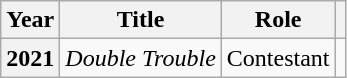<table class="wikitable plainrowheaders sortable">
<tr>
<th scope="col">Year</th>
<th scope="col">Title</th>
<th scope="col">Role</th>
<th scope="col" class="unsortable"></th>
</tr>
<tr>
<th scope="row">2021</th>
<td><em>Double Trouble</em></td>
<td>Contestant</td>
<td style="text-align:center"></td>
</tr>
</table>
